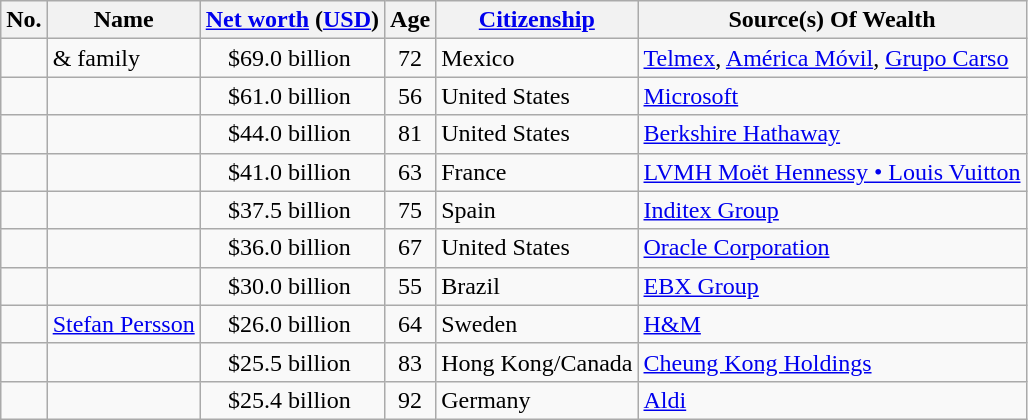<table class="wikitable sortable">
<tr>
<th>No.</th>
<th>Name</th>
<th><a href='#'>Net worth</a> (<a href='#'>USD</a>)</th>
<th>Age</th>
<th><a href='#'>Citizenship</a></th>
<th>Source(s) Of Wealth</th>
</tr>
<tr>
<td style="text-align:center;"> </td>
<td> & family</td>
<td style="text-align:center;">$69.0 billion </td>
<td style="text-align:center;">72</td>
<td>Mexico</td>
<td><a href='#'>Telmex</a>, <a href='#'>América Móvil</a>, <a href='#'>Grupo Carso</a></td>
</tr>
<tr>
<td style="text-align:center;"> </td>
<td></td>
<td style="text-align:center;">$61.0 billion </td>
<td style="text-align:center;">56</td>
<td>United States</td>
<td><a href='#'>Microsoft</a></td>
</tr>
<tr>
<td style="text-align:center;"> </td>
<td></td>
<td style="text-align:center;">$44.0 billion </td>
<td style="text-align:center;">81</td>
<td>United States</td>
<td><a href='#'>Berkshire Hathaway</a></td>
</tr>
<tr>
<td style="text-align:center;"> </td>
<td></td>
<td style="text-align:center;">$41.0 billion </td>
<td style="text-align:center;">63</td>
<td>France</td>
<td><a href='#'>LVMH Moët Hennessy • Louis Vuitton</a></td>
</tr>
<tr>
<td style="text-align:center;"> </td>
<td></td>
<td style="text-align:center;">$37.5 billion </td>
<td style="text-align:center;">75</td>
<td>Spain</td>
<td><a href='#'>Inditex Group</a></td>
</tr>
<tr>
<td style="text-align:center;"> </td>
<td></td>
<td style="text-align:center;">$36.0 billion </td>
<td style="text-align:center;">67</td>
<td>United States</td>
<td><a href='#'>Oracle Corporation</a></td>
</tr>
<tr>
<td style="text-align:center;"> </td>
<td></td>
<td style="text-align:center;">$30.0 billion </td>
<td style="text-align:center;">55</td>
<td>Brazil</td>
<td><a href='#'>EBX Group</a></td>
</tr>
<tr>
<td style="text-align:center;"> </td>
<td><a href='#'>Stefan Persson</a></td>
<td style="text-align:center;">$26.0 billion </td>
<td style="text-align:center;">64</td>
<td>Sweden</td>
<td><a href='#'>H&M</a></td>
</tr>
<tr>
<td style="text-align:center;"> </td>
<td></td>
<td style="text-align:center;">$25.5 billion </td>
<td style="text-align:center;">83</td>
<td>Hong Kong/Canada</td>
<td><a href='#'>Cheung Kong Holdings</a></td>
</tr>
<tr>
<td style="text-align:center;"> </td>
<td></td>
<td style="text-align:center;">$25.4 billion </td>
<td style="text-align:center;">92</td>
<td>Germany</td>
<td><a href='#'>Aldi</a></td>
</tr>
</table>
